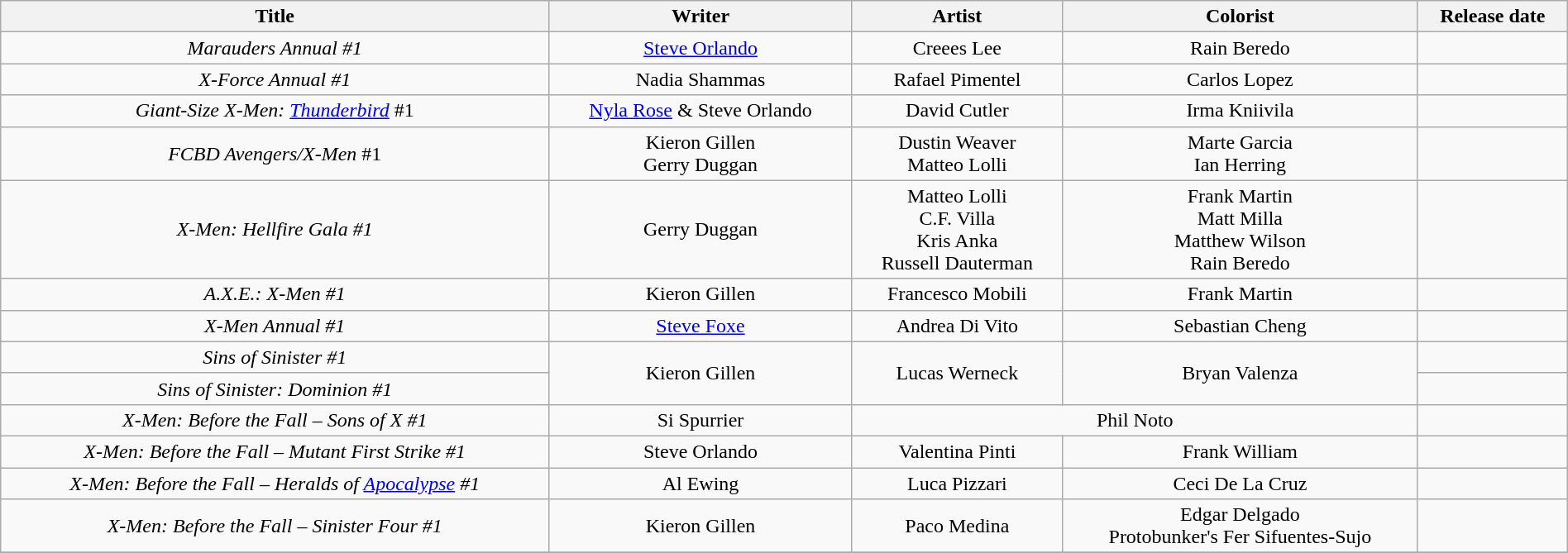<table class="wikitable" style="text-align:center; width:100%">
<tr>
<th scope="col">Title</th>
<th scope="col">Writer</th>
<th scope="col">Artist</th>
<th scope="col">Colorist</th>
<th scope="col">Release date</th>
</tr>
<tr>
<td><em>Marauders Annual #1</em></td>
<td><a href='#'>Steve Orlando</a></td>
<td>Creees Lee</td>
<td>Rain Beredo</td>
<td></td>
</tr>
<tr>
<td><em>X-Force Annual #1</em></td>
<td>Nadia Shammas</td>
<td>Rafael Pimentel</td>
<td>Carlos Lopez</td>
<td></td>
</tr>
<tr>
<td><em>Giant-Size X-Men: <a href='#'>Thunderbird</a></em> #1</td>
<td><a href='#'>Nyla Rose</a> & Steve Orlando</td>
<td>David Cutler</td>
<td>Irma Kniivila</td>
<td></td>
</tr>
<tr>
<td><em>FCBD Avengers/X-Men</em> #1</td>
<td>Kieron Gillen<br>Gerry Duggan</td>
<td>Dustin Weaver<br>Matteo Lolli</td>
<td>Marte Garcia<br>Ian Herring</td>
<td></td>
</tr>
<tr>
<td><em>X-Men: Hellfire Gala #1</em></td>
<td>Gerry Duggan</td>
<td>Matteo Lolli<br>C.F. Villa<br>Kris Anka<br>Russell Dauterman</td>
<td>Frank Martin<br>Matt Milla<br>Matthew Wilson<br>Rain Beredo</td>
<td></td>
</tr>
<tr>
<td><em>A.X.E.: X-Men #1</em></td>
<td>Kieron Gillen</td>
<td>Francesco Mobili</td>
<td>Frank Martin</td>
<td></td>
</tr>
<tr>
<td><em>X-Men Annual #1</em></td>
<td><a href='#'>Steve Foxe</a></td>
<td>Andrea Di Vito</td>
<td>Sebastian Cheng</td>
<td></td>
</tr>
<tr>
<td><em>Sins of Sinister #1</em></td>
<td rowspan="2">Kieron Gillen</td>
<td rowspan="2">Lucas Werneck</td>
<td rowspan="2">Bryan Valenza</td>
<td></td>
</tr>
<tr>
<td><em>Sins of Sinister: Dominion #1</em></td>
<td></td>
</tr>
<tr>
<td><em>X-Men: Before the Fall – Sons of X #1</em></td>
<td>Si Spurrier</td>
<td colspan="2">Phil Noto</td>
<td></td>
</tr>
<tr>
<td><em>X-Men: Before the Fall – Mutant First Strike #1</em></td>
<td>Steve Orlando</td>
<td>Valentina Pinti</td>
<td>Frank William</td>
<td></td>
</tr>
<tr>
<td><em>X-Men: Before the Fall – Heralds of <a href='#'>Apocalypse</a> #1</em></td>
<td>Al Ewing</td>
<td>Luca Pizzari</td>
<td>Ceci De La Cruz</td>
<td></td>
</tr>
<tr>
<td><em>X-Men: Before the Fall – Sinister Four #1</em></td>
<td>Kieron Gillen</td>
<td>Paco Medina</td>
<td>Edgar Delgado<br>Protobunker's Fer Sifuentes-Sujo</td>
<td></td>
</tr>
<tr>
</tr>
</table>
